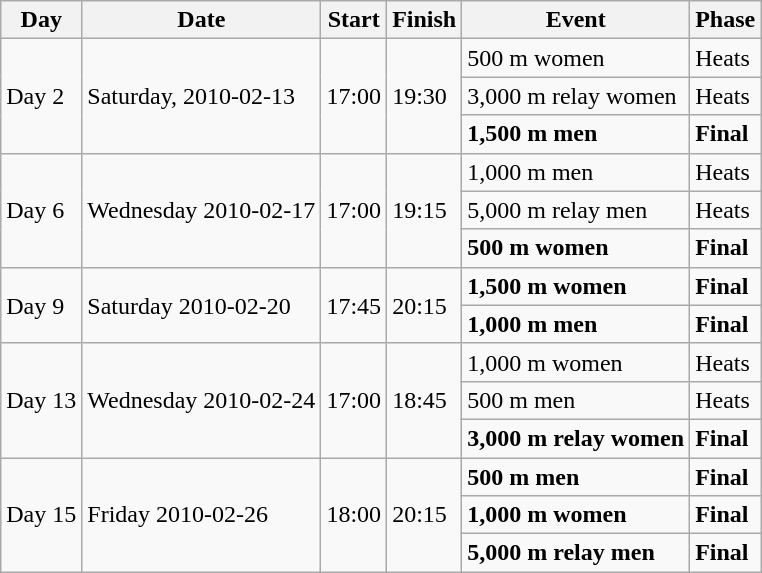<table class=wikitable>
<tr>
<th>Day</th>
<th>Date</th>
<th>Start</th>
<th>Finish</th>
<th>Event</th>
<th>Phase</th>
</tr>
<tr>
<td rowspan=3>Day 2</td>
<td rowspan=3>Saturday, 2010-02-13</td>
<td rowspan=3>17:00</td>
<td rowspan=3>19:30</td>
<td>500 m women</td>
<td>Heats</td>
</tr>
<tr>
<td>3,000 m relay women</td>
<td>Heats</td>
</tr>
<tr>
<td><strong>1,500 m men</strong></td>
<td><strong>Final</strong></td>
</tr>
<tr>
<td rowspan=3>Day 6</td>
<td rowspan=3>Wednesday 2010-02-17</td>
<td rowspan=3>17:00</td>
<td rowspan=3>19:15</td>
<td>1,000 m men</td>
<td>Heats</td>
</tr>
<tr>
<td>5,000 m relay men</td>
<td>Heats</td>
</tr>
<tr>
<td><strong>500 m women</strong></td>
<td><strong>Final</strong></td>
</tr>
<tr>
<td rowspan=2>Day 9</td>
<td rowspan=2>Saturday 2010-02-20</td>
<td rowspan=2>17:45</td>
<td rowspan=2>20:15</td>
<td><strong>1,500 m women</strong></td>
<td><strong>Final</strong></td>
</tr>
<tr>
<td><strong>1,000 m men</strong></td>
<td><strong>Final</strong></td>
</tr>
<tr>
<td rowspan=3>Day 13</td>
<td rowspan=3>Wednesday 2010-02-24</td>
<td rowspan=3>17:00</td>
<td rowspan=3>18:45</td>
<td>1,000 m women</td>
<td>Heats</td>
</tr>
<tr>
<td>500 m men</td>
<td>Heats</td>
</tr>
<tr>
<td><strong>3,000 m relay women</strong></td>
<td><strong>Final</strong></td>
</tr>
<tr>
<td rowspan=3>Day 15</td>
<td rowspan=3>Friday 2010-02-26</td>
<td rowspan=3>18:00</td>
<td rowspan=3>20:15</td>
<td><strong>500 m men</strong></td>
<td><strong>Final</strong></td>
</tr>
<tr>
<td><strong>1,000 m women</strong></td>
<td><strong>Final</strong></td>
</tr>
<tr>
<td><strong>5,000 m relay men</strong></td>
<td><strong>Final</strong></td>
</tr>
</table>
